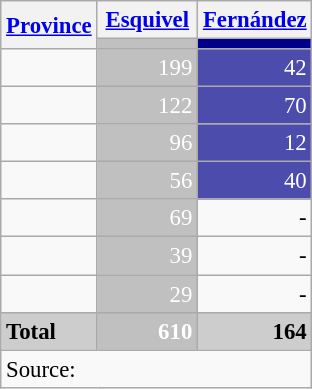<table class="wikitable sortable" style="text-align:right; font-size:95%">
<tr>
<th rowspan=2><a href='#'>Province</a></th>
<th width=60px><a href='#'>Esquivel</a></th>
<th width=60px><a href='#'>Fernández</a></th>
</tr>
<tr>
<th style="background:#C0C0C0"></th>
<th style="background:#00008B"></th>
</tr>
<tr>
<td align="left"></td>
<td style="background:#C0C0C0; color:white;">199</td>
<td style="background:#4c4cad; color:white;">42</td>
</tr>
<tr>
<td align="left"></td>
<td style="background:#C0C0C0; color:white;">122</td>
<td style="background:#4c4cad; color:white;">70</td>
</tr>
<tr>
<td align="left"></td>
<td style="background:#C0C0C0; color:white;">96</td>
<td style="background:#4c4cad; color:white;">12</td>
</tr>
<tr>
<td align="left"></td>
<td style="background:#C0C0C0; color:white;">56</td>
<td style="background:#4c4cad; color:white;">40</td>
</tr>
<tr>
<td align="left"></td>
<td style="background:#C0C0C0; color:white;">69</td>
<td>-</td>
</tr>
<tr>
<td align="left"></td>
<td style="background:#C0C0C0; color:white;">39</td>
<td>-</td>
</tr>
<tr>
<td align="left"></td>
<td style="background:#C0C0C0; color:white;">29</td>
<td>-</td>
</tr>
<tr style="background:#CDCDCD;"  class=sortbottom>
<td align="left"><strong>Total</strong></td>
<td style="background:#C0C0C0; color:white;"><strong>610</strong></td>
<td><strong>164</strong></td>
</tr>
<tr class=sortbottom>
<td align=left colspan=11>Source: </td>
</tr>
</table>
